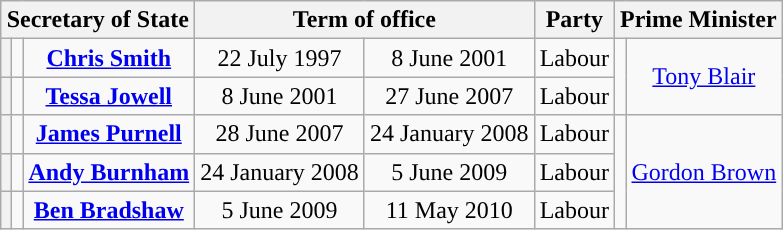<table class="wikitable" style="text-align:center">
<tr>
<th colspan=3>Secretary of State</th>
<th colspan=2>Term of office</th>
<th>Party</th>
<th colspan=2>Prime Minister</th>
</tr>
<tr style="height:1em">
<th style="background-color:"></th>
<td></td>
<td><a href='#'><strong>Chris Smith</strong></a><br></td>
<td>22 July 1997</td>
<td>8 June 2001</td>
<td>Labour</td>
<td rowspan=2 style="background-color:"></td>
<td rowspan=2><a href='#'>Tony Blair</a></td>
</tr>
<tr style="height:1em">
<th style="background-color:"></th>
<td></td>
<td><strong><a href='#'>Tessa Jowell</a></strong><br></td>
<td>8 June 2001</td>
<td>27 June 2007</td>
<td>Labour</td>
</tr>
<tr style="height:1em">
<th style="background-color:"></th>
<td></td>
<td><strong><a href='#'>James Purnell</a></strong><br></td>
<td>28 June 2007</td>
<td>24 January 2008</td>
<td>Labour</td>
<td rowspan=3 style="background-color:"></td>
<td rowspan=3><a href='#'>Gordon Brown</a></td>
</tr>
<tr style="height:1em">
<th style="background-color:"></th>
<td></td>
<td><strong><a href='#'>Andy Burnham</a></strong><br></td>
<td>24 January 2008</td>
<td>5 June 2009</td>
<td>Labour</td>
</tr>
<tr style="height:1em">
<th style="background-color:"></th>
<td></td>
<td><strong><a href='#'>Ben Bradshaw</a></strong><br></td>
<td>5 June 2009</td>
<td>11 May 2010</td>
<td>Labour</td>
</tr>
</table>
